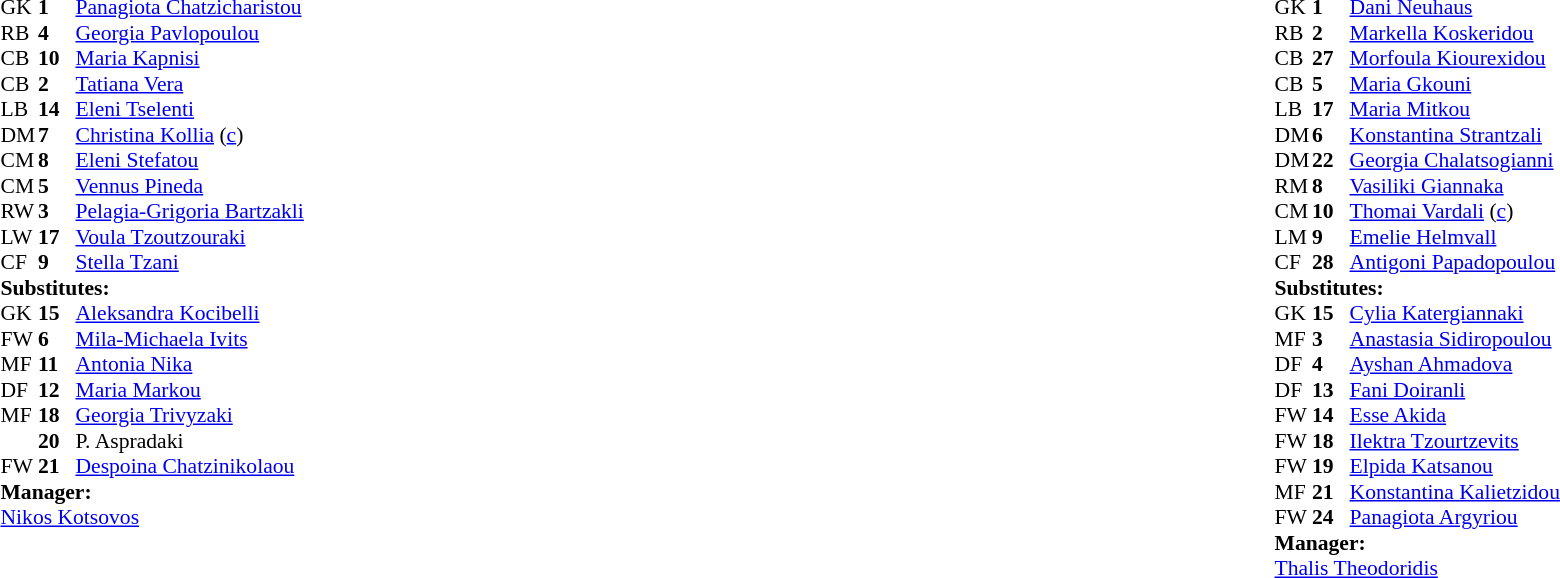<table width="100%">
<tr>
<td valign="top" width="50%"><br><table style="font-size:90%" cellspacing="0" cellpadding="0">
<tr>
<td colspan="4"></td>
</tr>
<tr>
<th width="25"></th>
<th width="25"></th>
</tr>
<tr>
<td>GK</td>
<td><strong>1</strong></td>
<td> <a href='#'>Panagiota Chatzicharistou</a></td>
</tr>
<tr>
<td>RB</td>
<td><strong>4</strong></td>
<td> <a href='#'>Georgia Pavlopoulou</a></td>
</tr>
<tr>
<td>CB</td>
<td><strong>10</strong></td>
<td> <a href='#'>Maria Kapnisi</a></td>
</tr>
<tr>
<td>CB</td>
<td><strong>2</strong></td>
<td> <a href='#'>Tatiana Vera</a></td>
</tr>
<tr>
<td>LB</td>
<td><strong>14</strong></td>
<td> <a href='#'>Eleni Tselenti</a></td>
</tr>
<tr>
<td>DM</td>
<td><strong>7</strong></td>
<td> <a href='#'>Christina Kollia</a> (<a href='#'>c</a>)</td>
</tr>
<tr>
<td>CM</td>
<td><strong>8</strong></td>
<td> <a href='#'>Eleni Stefatou</a></td>
</tr>
<tr>
<td>CM</td>
<td><strong>5</strong></td>
<td> <a href='#'>Vennus Pineda</a></td>
</tr>
<tr>
<td>RW</td>
<td><strong>3</strong></td>
<td> <a href='#'>Pelagia-Grigoria Bartzakli</a></td>
<td></td>
<td></td>
</tr>
<tr>
<td>LW</td>
<td><strong>17</strong></td>
<td> <a href='#'>Voula Tzoutzouraki</a></td>
<td></td>
<td></td>
</tr>
<tr>
<td>CF</td>
<td><strong>9</strong></td>
<td> <a href='#'>Stella Tzani</a></td>
<td></td>
<td></td>
</tr>
<tr>
<td colspan="3"><strong>Substitutes:</strong></td>
</tr>
<tr>
<td>GK</td>
<td><strong>15</strong></td>
<td> <a href='#'>Aleksandra Kocibelli</a></td>
</tr>
<tr>
<td>FW</td>
<td><strong>6</strong></td>
<td> <a href='#'>Mila-Michaela Ivits</a></td>
</tr>
<tr>
<td>MF</td>
<td><strong>11</strong></td>
<td> <a href='#'>Antonia Nika</a></td>
<td></td>
<td></td>
</tr>
<tr>
<td>DF</td>
<td><strong>12</strong></td>
<td> <a href='#'>Maria Markou</a></td>
</tr>
<tr>
<td>MF</td>
<td><strong>18</strong></td>
<td> <a href='#'>Georgia Trivyzaki</a></td>
<td></td>
<td></td>
</tr>
<tr>
<td></td>
<td><strong>20</strong></td>
<td> P. Aspradaki</td>
</tr>
<tr>
<td>FW</td>
<td><strong>21</strong></td>
<td> <a href='#'>Despoina Chatzinikolaou</a></td>
<td></td>
<td></td>
</tr>
<tr>
<td colspan="3"><strong>Manager:</strong></td>
</tr>
<tr>
<td colspan="4"> <a href='#'>Nikos Kotsovos</a></td>
</tr>
</table>
</td>
<td valign="top" width="50%"><br><table style="font-size:90%" cellspacing="0" cellpadding="0" align="center">
<tr>
<td colspan="4"></td>
</tr>
<tr>
<th width="25"></th>
<th width="25"></th>
</tr>
<tr>
<td>GK</td>
<td><strong>1</strong></td>
<td> <a href='#'>Dani Neuhaus</a></td>
</tr>
<tr>
<td>RB</td>
<td><strong>2</strong></td>
<td> <a href='#'>Markella Koskeridou</a></td>
</tr>
<tr>
<td>CB</td>
<td><strong>27</strong></td>
<td> <a href='#'>Morfoula Kiourexidou</a></td>
</tr>
<tr>
<td>CB</td>
<td><strong>5</strong></td>
<td> <a href='#'>Maria Gkouni</a></td>
</tr>
<tr>
<td>LB</td>
<td><strong>17</strong></td>
<td> <a href='#'>Maria Mitkou</a></td>
</tr>
<tr>
<td>DM</td>
<td><strong>6</strong></td>
<td> <a href='#'>Konstantina Strantzali</a> </td>
</tr>
<tr>
<td>DM</td>
<td><strong>22</strong></td>
<td> <a href='#'>Georgia Chalatsogianni</a></td>
</tr>
<tr>
<td>RM</td>
<td><strong>8</strong></td>
<td> <a href='#'>Vasiliki Giannaka</a></td>
</tr>
<tr>
<td>CM</td>
<td><strong>10</strong></td>
<td> <a href='#'>Thomai Vardali</a> (<a href='#'>c</a>) </td>
</tr>
<tr>
<td>LM</td>
<td><strong>9</strong></td>
<td> <a href='#'>Emelie Helmvall</a> </td>
</tr>
<tr>
<td>CF</td>
<td><strong>28</strong></td>
<td> <a href='#'>Antigoni Papadopoulou</a></td>
</tr>
<tr>
<td colspan="3"><strong>Substitutes:</strong></td>
</tr>
<tr>
<td>GK</td>
<td><strong>15</strong></td>
<td> <a href='#'>Cylia Katergiannaki</a></td>
</tr>
<tr>
<td>MF</td>
<td><strong>3</strong></td>
<td> <a href='#'>Anastasia Sidiropoulou</a></td>
</tr>
<tr>
<td>DF</td>
<td><strong>4</strong></td>
<td> <a href='#'>Ayshan Ahmadova</a></td>
</tr>
<tr>
<td>DF</td>
<td><strong>13</strong></td>
<td> <a href='#'>Fani Doiranli</a> </td>
</tr>
<tr>
<td>FW</td>
<td><strong>14</strong></td>
<td> <a href='#'>Esse Akida</a> </td>
</tr>
<tr>
<td>FW</td>
<td><strong>18</strong></td>
<td> <a href='#'>Ilektra Tzourtzevits</a></td>
</tr>
<tr>
<td>FW</td>
<td><strong>19</strong></td>
<td> <a href='#'>Elpida Katsanou</a></td>
</tr>
<tr>
<td>MF</td>
<td><strong>21</strong></td>
<td> <a href='#'>Konstantina Kalietzidou</a></td>
</tr>
<tr>
<td>FW</td>
<td><strong>24</strong></td>
<td> <a href='#'>Panagiota Argyriou</a> </td>
</tr>
<tr>
<td colspan="3"><strong>Manager:</strong></td>
</tr>
<tr>
<td colspan="4"> <a href='#'>Thalis Theodoridis</a></td>
</tr>
</table>
</td>
</tr>
</table>
